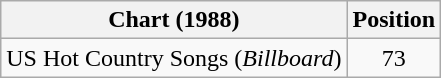<table class="wikitable">
<tr>
<th>Chart (1988)</th>
<th>Position</th>
</tr>
<tr>
<td>US Hot Country Songs (<em>Billboard</em>)</td>
<td align="center">73</td>
</tr>
</table>
